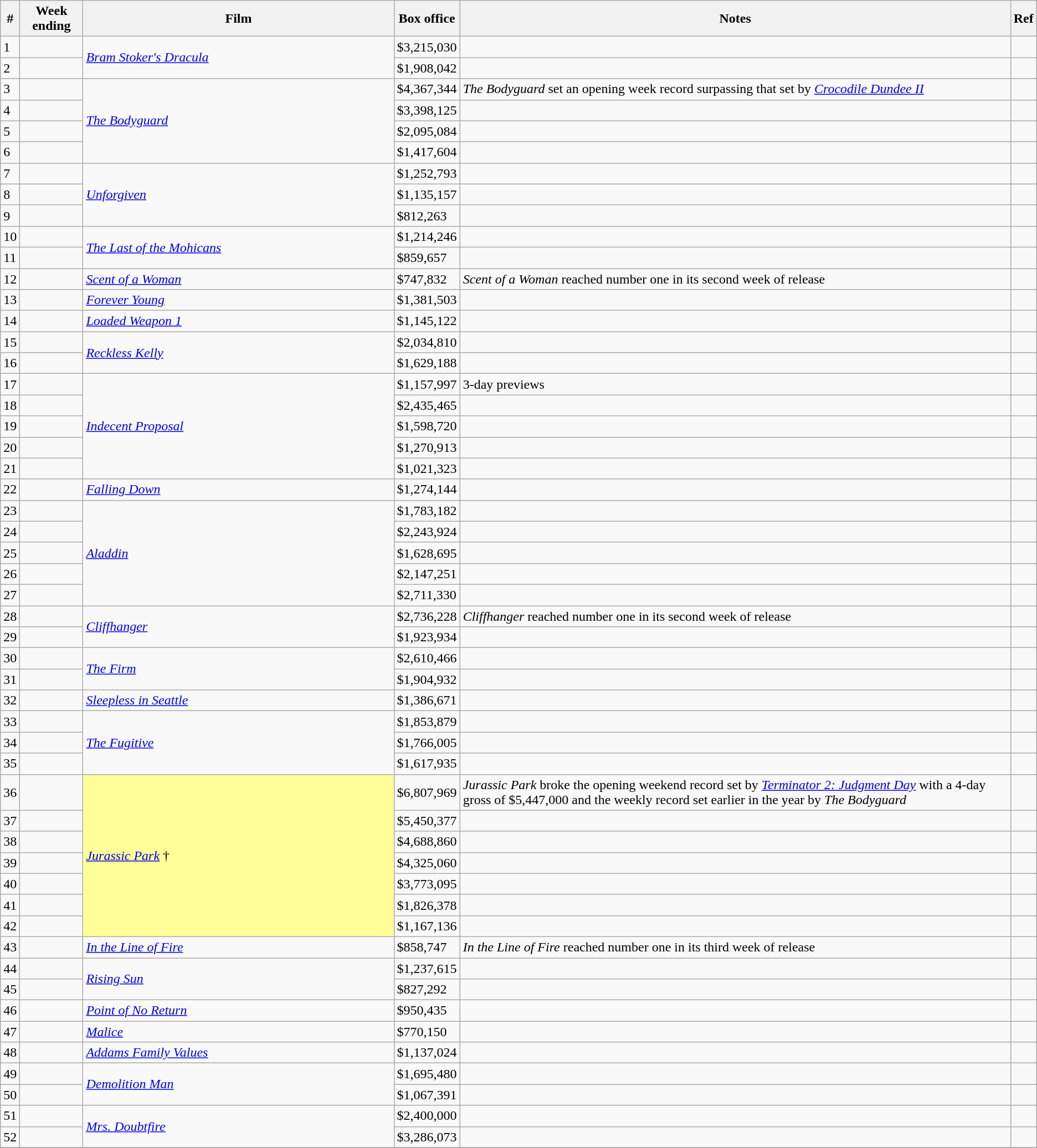<table class="wikitable sortable">
<tr>
<th abbr="Week">#</th>
<th abbr="Date">Week ending</th>
<th width="30%">Film</th>
<th abbr="Box Office">Box office</th>
<th>Notes</th>
<th>Ref</th>
</tr>
<tr>
<td>1</td>
<td></td>
<td rowspan="2"><em><a href='#'>Bram Stoker's Dracula</a></em></td>
<td>$3,215,030</td>
<td></td>
<td></td>
</tr>
<tr>
<td>2</td>
<td></td>
<td>$1,908,042</td>
<td></td>
<td></td>
</tr>
<tr>
<td>3</td>
<td></td>
<td rowspan="4"><em><a href='#'>The Bodyguard</a></em></td>
<td>$4,367,344</td>
<td><em>The Bodyguard</em> set an opening week record surpassing that set by <em><a href='#'>Crocodile Dundee II</a></em></td>
<td></td>
</tr>
<tr>
<td>4</td>
<td></td>
<td>$3,398,125</td>
<td></td>
<td></td>
</tr>
<tr>
<td>5</td>
<td></td>
<td>$2,095,084</td>
<td></td>
<td></td>
</tr>
<tr>
<td>6</td>
<td></td>
<td>$1,417,604</td>
<td></td>
<td></td>
</tr>
<tr>
<td>7</td>
<td></td>
<td rowspan="3"><em><a href='#'>Unforgiven</a></em></td>
<td>$1,252,793</td>
<td></td>
<td></td>
</tr>
<tr>
<td>8</td>
<td></td>
<td>$1,135,157</td>
<td></td>
<td></td>
</tr>
<tr>
<td>9</td>
<td></td>
<td>$812,263</td>
<td></td>
<td></td>
</tr>
<tr>
<td>10</td>
<td></td>
<td rowspan="2"><em><a href='#'>The Last of the Mohicans</a></em></td>
<td>$1,214,246</td>
<td></td>
<td></td>
</tr>
<tr>
<td>11</td>
<td></td>
<td>$859,657</td>
<td></td>
<td></td>
</tr>
<tr>
<td>12</td>
<td></td>
<td><em><a href='#'>Scent of a Woman</a></em></td>
<td>$747,832</td>
<td><em>Scent of a Woman</em> reached number one in its second week of release</td>
<td></td>
</tr>
<tr>
<td>13</td>
<td></td>
<td><em><a href='#'>Forever Young</a></em></td>
<td>$1,381,503</td>
<td></td>
<td></td>
</tr>
<tr>
<td>14</td>
<td></td>
<td><em><a href='#'>Loaded Weapon 1</a></em></td>
<td>$1,145,122</td>
<td></td>
<td></td>
</tr>
<tr>
<td>15</td>
<td></td>
<td rowspan="2"><em><a href='#'>Reckless Kelly</a></em></td>
<td>$2,034,810</td>
<td></td>
<td></td>
</tr>
<tr>
<td>16</td>
<td></td>
<td>$1,629,188</td>
<td></td>
<td></td>
</tr>
<tr>
<td>17</td>
<td></td>
<td rowspan="5"><em><a href='#'>Indecent Proposal</a></em></td>
<td>$1,157,997</td>
<td>3-day previews</td>
<td></td>
</tr>
<tr>
<td>18</td>
<td></td>
<td>$2,435,465</td>
<td></td>
<td></td>
</tr>
<tr>
<td>19</td>
<td></td>
<td>$1,598,720</td>
<td></td>
<td></td>
</tr>
<tr>
<td>20</td>
<td></td>
<td>$1,270,913</td>
<td></td>
<td></td>
</tr>
<tr>
<td>21</td>
<td></td>
<td>$1,021,323</td>
<td></td>
<td></td>
</tr>
<tr>
<td>22</td>
<td></td>
<td><em><a href='#'>Falling Down</a></em></td>
<td>$1,274,144</td>
<td></td>
<td></td>
</tr>
<tr>
<td>23</td>
<td></td>
<td rowspan="5"><em><a href='#'>Aladdin</a></em></td>
<td>$1,783,182</td>
<td></td>
<td></td>
</tr>
<tr>
<td>24</td>
<td></td>
<td>$2,243,924</td>
<td></td>
<td></td>
</tr>
<tr>
<td>25</td>
<td></td>
<td>$1,628,695</td>
<td></td>
<td></td>
</tr>
<tr>
<td>26</td>
<td></td>
<td>$2,147,251</td>
<td></td>
<td></td>
</tr>
<tr>
<td>27</td>
<td></td>
<td>$2,711,330</td>
<td></td>
<td></td>
</tr>
<tr>
<td>28</td>
<td></td>
<td rowspan="2"><em><a href='#'>Cliffhanger</a></em></td>
<td>$2,736,228</td>
<td><em>Cliffhanger</em> reached number one in its second week of release</td>
<td></td>
</tr>
<tr>
<td>29</td>
<td></td>
<td>$1,923,934</td>
<td></td>
<td></td>
</tr>
<tr>
<td>30</td>
<td></td>
<td rowspan="2"><em><a href='#'>The Firm</a></em></td>
<td>$2,610,466</td>
<td></td>
<td></td>
</tr>
<tr>
<td>31</td>
<td></td>
<td>$1,904,932</td>
<td></td>
<td></td>
</tr>
<tr>
<td>32</td>
<td></td>
<td><em><a href='#'>Sleepless in Seattle</a></em></td>
<td>$1,386,671</td>
<td></td>
<td></td>
</tr>
<tr>
<td>33</td>
<td></td>
<td rowspan="3"><em><a href='#'>The Fugitive</a></em></td>
<td>$1,853,879</td>
<td></td>
<td></td>
</tr>
<tr>
<td>34</td>
<td></td>
<td>$1,766,005</td>
<td></td>
<td></td>
</tr>
<tr>
<td>35</td>
<td></td>
<td>$1,617,935</td>
<td></td>
<td></td>
</tr>
<tr>
<td>36</td>
<td></td>
<td rowspan="7" style="background-color:#FFFF99"><em><a href='#'>Jurassic Park</a></em> †</td>
<td>$6,807,969</td>
<td><em>Jurassic Park</em> broke the opening weekend record set by <em><a href='#'>Terminator 2: Judgment Day</a></em> with a 4-day gross of $5,447,000 and the weekly record set earlier in the year by <em>The Bodyguard</em></td>
<td></td>
</tr>
<tr>
<td>37</td>
<td></td>
<td>$5,450,377</td>
<td></td>
<td></td>
</tr>
<tr>
<td>38</td>
<td></td>
<td>$4,688,860</td>
<td></td>
<td></td>
</tr>
<tr>
<td>39</td>
<td></td>
<td>$4,325,060</td>
<td></td>
<td></td>
</tr>
<tr>
<td>40</td>
<td></td>
<td>$3,773,095</td>
<td></td>
<td></td>
</tr>
<tr>
<td>41</td>
<td></td>
<td>$1,826,378</td>
<td></td>
<td></td>
</tr>
<tr>
<td>42</td>
<td></td>
<td>$1,167,136</td>
<td></td>
<td></td>
</tr>
<tr>
<td>43</td>
<td></td>
<td><em><a href='#'>In the Line of Fire</a></em></td>
<td>$858,747</td>
<td><em>In the Line of Fire</em> reached number one in its third week of release</td>
<td></td>
</tr>
<tr>
<td>44</td>
<td></td>
<td rowspan="2"><em><a href='#'>Rising Sun</a></em></td>
<td>$1,237,615</td>
<td></td>
<td></td>
</tr>
<tr>
<td>45</td>
<td></td>
<td>$827,292</td>
<td></td>
<td></td>
</tr>
<tr>
<td>46</td>
<td></td>
<td><em><a href='#'>Point of No Return</a></em></td>
<td>$950,435</td>
<td></td>
<td></td>
</tr>
<tr>
<td>47</td>
<td></td>
<td><em><a href='#'>Malice</a></em></td>
<td>$770,150</td>
<td></td>
<td></td>
</tr>
<tr>
<td>48</td>
<td></td>
<td><em><a href='#'>Addams Family Values</a></em></td>
<td>$1,137,024</td>
<td></td>
<td></td>
</tr>
<tr>
<td>49</td>
<td></td>
<td rowspan="2"><em><a href='#'>Demolition Man</a></em></td>
<td>$1,695,480</td>
<td></td>
<td></td>
</tr>
<tr>
<td>50</td>
<td></td>
<td>$1,067,391</td>
<td></td>
<td></td>
</tr>
<tr>
<td>51</td>
<td></td>
<td rowspan="2"><em><a href='#'>Mrs. Doubtfire</a></em></td>
<td>$2,400,000</td>
<td></td>
<td></td>
</tr>
<tr>
<td>52</td>
<td></td>
<td>$3,286,073</td>
<td></td>
<td></td>
</tr>
<tr>
</tr>
</table>
